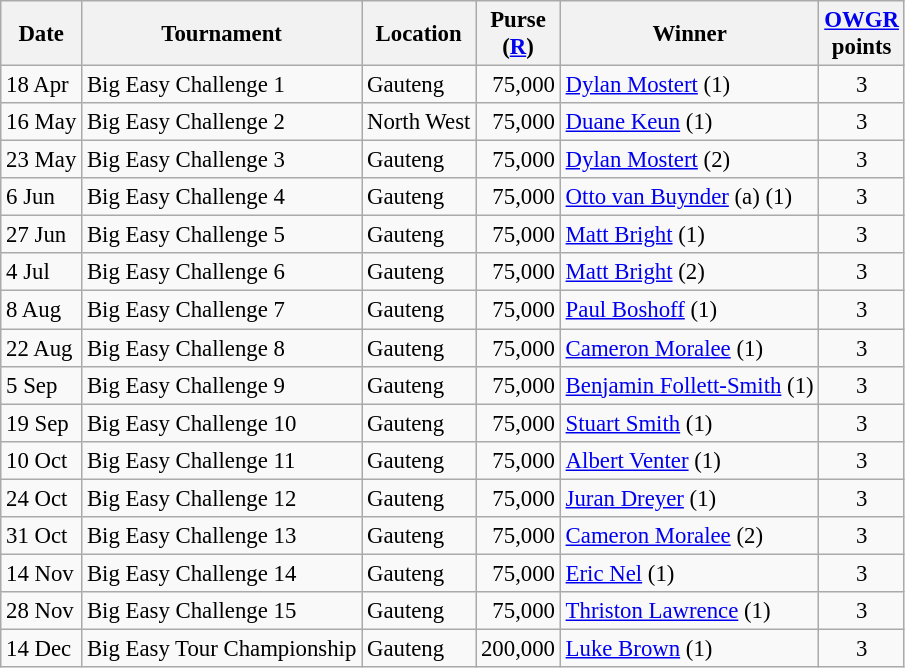<table class="wikitable" style="font-size:95%;">
<tr>
<th>Date</th>
<th>Tournament</th>
<th>Location</th>
<th>Purse<br>(<a href='#'>R</a>)</th>
<th>Winner</th>
<th><a href='#'>OWGR</a><br>points</th>
</tr>
<tr>
<td>18 Apr</td>
<td>Big Easy Challenge 1</td>
<td>Gauteng</td>
<td align=right>75,000</td>
<td> <a href='#'>Dylan Mostert</a> (1)</td>
<td align=center>3</td>
</tr>
<tr>
<td>16 May</td>
<td>Big Easy Challenge 2</td>
<td>North West</td>
<td align=right>75,000</td>
<td> <a href='#'>Duane Keun</a> (1)</td>
<td align=center>3</td>
</tr>
<tr>
<td>23 May</td>
<td>Big Easy Challenge 3</td>
<td>Gauteng</td>
<td align=right>75,000</td>
<td> <a href='#'>Dylan Mostert</a> (2)</td>
<td align=center>3</td>
</tr>
<tr>
<td>6 Jun</td>
<td>Big Easy Challenge 4</td>
<td>Gauteng</td>
<td align=right>75,000</td>
<td> <a href='#'>Otto van Buynder</a> (a) (1)</td>
<td align=center>3</td>
</tr>
<tr>
<td>27 Jun</td>
<td>Big Easy Challenge 5</td>
<td>Gauteng</td>
<td align=right>75,000</td>
<td> <a href='#'>Matt Bright</a> (1)</td>
<td align=center>3</td>
</tr>
<tr>
<td>4 Jul</td>
<td>Big Easy Challenge 6</td>
<td>Gauteng</td>
<td align=right>75,000</td>
<td> <a href='#'>Matt Bright</a> (2)</td>
<td align=center>3</td>
</tr>
<tr>
<td>8 Aug</td>
<td>Big Easy Challenge 7</td>
<td>Gauteng</td>
<td align=right>75,000</td>
<td> <a href='#'>Paul Boshoff</a> (1)</td>
<td align=center>3</td>
</tr>
<tr>
<td>22 Aug</td>
<td>Big Easy Challenge 8</td>
<td>Gauteng</td>
<td align=right>75,000</td>
<td> <a href='#'>Cameron Moralee</a> (1)</td>
<td align=center>3</td>
</tr>
<tr>
<td>5 Sep</td>
<td>Big Easy Challenge 9</td>
<td>Gauteng</td>
<td align=right>75,000</td>
<td> <a href='#'>Benjamin Follett-Smith</a> (1)</td>
<td align=center>3</td>
</tr>
<tr>
<td>19 Sep</td>
<td>Big Easy Challenge 10</td>
<td>Gauteng</td>
<td align=right>75,000</td>
<td> <a href='#'>Stuart Smith</a> (1)</td>
<td align=center>3</td>
</tr>
<tr>
<td>10 Oct</td>
<td>Big Easy Challenge 11</td>
<td>Gauteng</td>
<td align=right>75,000</td>
<td> <a href='#'>Albert Venter</a> (1)</td>
<td align=center>3</td>
</tr>
<tr>
<td>24 Oct</td>
<td>Big Easy Challenge 12</td>
<td>Gauteng</td>
<td align=right>75,000</td>
<td> <a href='#'>Juran Dreyer</a> (1)</td>
<td align=center>3</td>
</tr>
<tr>
<td>31 Oct</td>
<td>Big Easy Challenge 13</td>
<td>Gauteng</td>
<td align=right>75,000</td>
<td> <a href='#'>Cameron Moralee</a> (2)</td>
<td align=center>3</td>
</tr>
<tr>
<td>14 Nov</td>
<td>Big Easy Challenge 14</td>
<td>Gauteng</td>
<td align=right>75,000</td>
<td> <a href='#'>Eric Nel</a> (1)</td>
<td align=center>3</td>
</tr>
<tr>
<td>28 Nov</td>
<td>Big Easy Challenge 15</td>
<td>Gauteng</td>
<td align=right>75,000</td>
<td> <a href='#'>Thriston Lawrence</a> (1)</td>
<td align=center>3</td>
</tr>
<tr>
<td>14 Dec</td>
<td>Big Easy Tour Championship</td>
<td>Gauteng</td>
<td align=right>200,000</td>
<td> <a href='#'>Luke Brown</a> (1)</td>
<td align=center>3</td>
</tr>
</table>
